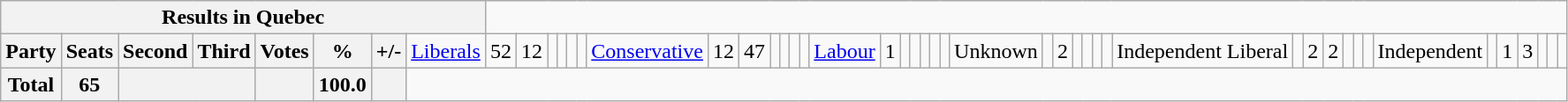<table class="wikitable">
<tr>
<th colspan=9>Results in Quebec</th>
</tr>
<tr>
<th colspan=2>Party</th>
<th>Seats</th>
<th>Second</th>
<th>Third</th>
<th>Votes</th>
<th>%</th>
<th>+/-<br></th>
<td><a href='#'>Liberals</a></td>
<td align="right">52</td>
<td align="right">12</td>
<td align="right"></td>
<td align="right"></td>
<td align="right"></td>
<td align="right"><br></td>
<td><a href='#'>Conservative</a></td>
<td align="right">12</td>
<td align="right">47</td>
<td align="right"></td>
<td align="right"></td>
<td align="right"></td>
<td align="right"><br></td>
<td><a href='#'>Labour</a></td>
<td align="right">1</td>
<td align="right"></td>
<td align="right"></td>
<td align="right"></td>
<td align="right"></td>
<td align="right"><br></td>
<td>Unknown</td>
<td align="right"></td>
<td align="right">2</td>
<td align="right"></td>
<td align="right"></td>
<td align="right"></td>
<td align="right"><br></td>
<td>Independent Liberal</td>
<td align="right"></td>
<td align="right">2</td>
<td align="right">2</td>
<td align="right"></td>
<td align="right"></td>
<td align="right"><br></td>
<td>Independent</td>
<td align="right"></td>
<td align="right">1</td>
<td align="right">3</td>
<td align="right"></td>
<td align="right"></td>
<td align="right"></td>
</tr>
<tr>
<th colspan="2">Total</th>
<th>65</th>
<th colspan="2"></th>
<th></th>
<th>100.0</th>
<th></th>
</tr>
</table>
